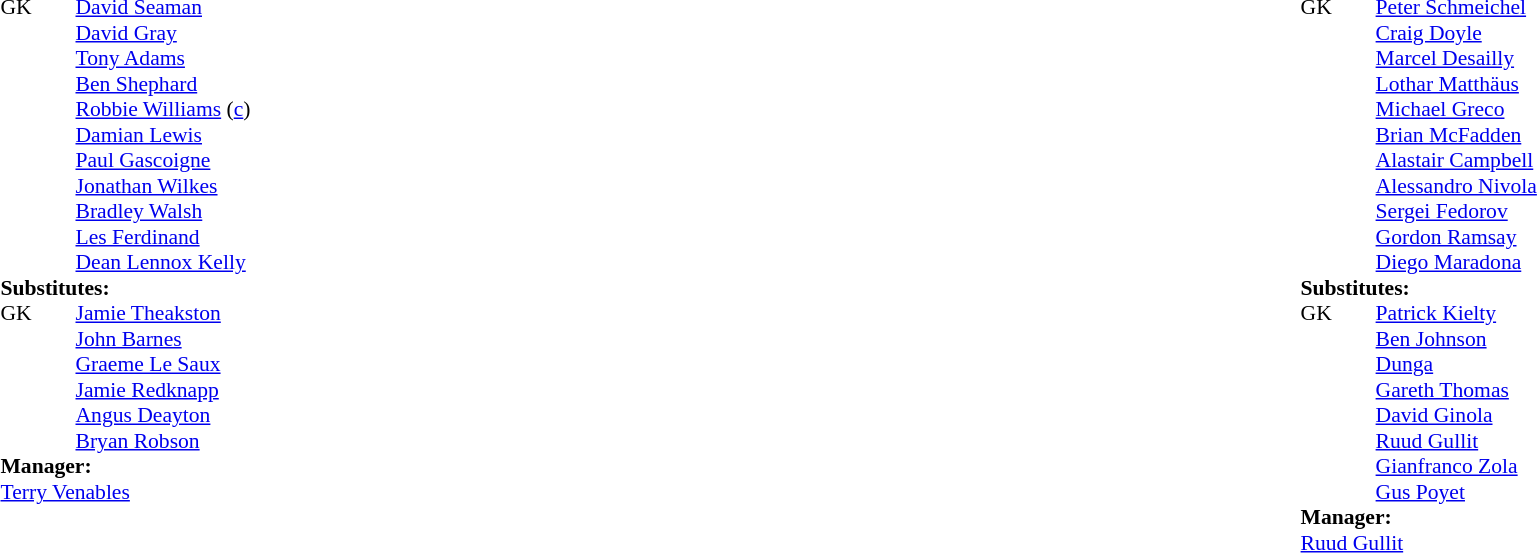<table width="100%">
<tr>
<td valign="top" width="50%"><br><table style="font-size: 90%" cellspacing="0" cellpadding="0">
<tr>
<th width=25></th>
<th width=25></th>
</tr>
<tr>
<td>GK</td>
<td><strong> </strong></td>
<td><a href='#'>David Seaman</a></td>
<td></td>
<td></td>
</tr>
<tr>
<td></td>
<td><strong> </strong></td>
<td><a href='#'>David Gray</a></td>
</tr>
<tr>
<td></td>
<td><strong> </strong></td>
<td><a href='#'>Tony Adams</a></td>
</tr>
<tr>
<td></td>
<td><strong> </strong></td>
<td><a href='#'>Ben Shephard</a></td>
</tr>
<tr>
<td></td>
<td><strong> </strong></td>
<td><a href='#'>Robbie Williams</a> (<a href='#'>c</a>)</td>
<td></td>
<td></td>
</tr>
<tr>
<td></td>
<td><strong> </strong></td>
<td><a href='#'>Damian Lewis</a></td>
</tr>
<tr>
<td></td>
<td><strong> </strong></td>
<td><a href='#'>Paul Gascoigne</a></td>
<td></td>
<td></td>
</tr>
<tr>
<td></td>
<td><strong> </strong></td>
<td><a href='#'>Jonathan Wilkes</a></td>
</tr>
<tr>
<td></td>
<td><strong> </strong></td>
<td><a href='#'>Bradley Walsh</a></td>
<td></td>
<td></td>
</tr>
<tr>
<td></td>
<td><strong> </strong></td>
<td><a href='#'>Les Ferdinand</a></td>
<td></td>
<td></td>
</tr>
<tr>
<td></td>
<td><strong> </strong></td>
<td><a href='#'>Dean Lennox Kelly</a></td>
<td></td>
<td></td>
</tr>
<tr>
<td colspan=3><strong>Substitutes:</strong></td>
</tr>
<tr>
<td>GK</td>
<td><strong> </strong></td>
<td><a href='#'>Jamie Theakston</a></td>
<td></td>
<td></td>
</tr>
<tr>
<td></td>
<td><strong> </strong></td>
<td><a href='#'>John Barnes</a></td>
<td></td>
<td></td>
</tr>
<tr>
<td></td>
<td><strong> </strong></td>
<td><a href='#'>Graeme Le Saux</a></td>
<td></td>
<td></td>
</tr>
<tr>
<td></td>
<td><strong> </strong></td>
<td><a href='#'>Jamie Redknapp</a></td>
<td></td>
<td></td>
</tr>
<tr>
<td></td>
<td><strong> </strong></td>
<td><a href='#'>Angus Deayton</a></td>
<td></td>
<td></td>
</tr>
<tr>
<td></td>
<td><strong> </strong></td>
<td><a href='#'>Bryan Robson</a></td>
<td></td>
<td></td>
</tr>
<tr>
<td colspan=3><strong>Manager:</strong></td>
</tr>
<tr>
<td colspan=4><a href='#'>Terry Venables</a></td>
</tr>
</table>
</td>
<td valign="top"></td>
<td valign="top" width="50%"><br><table style="font-size: 90%" cellspacing="0" cellpadding="0" align=center>
<tr>
<th width=25></th>
<th width=25></th>
</tr>
<tr>
<td>GK</td>
<td><strong> </strong></td>
<td><a href='#'>Peter Schmeichel</a></td>
<td></td>
<td></td>
</tr>
<tr>
<td></td>
<td><strong> </strong></td>
<td><a href='#'>Craig Doyle</a></td>
<td></td>
<td></td>
</tr>
<tr>
<td></td>
<td><strong> </strong></td>
<td><a href='#'>Marcel Desailly</a></td>
</tr>
<tr>
<td></td>
<td><strong> </strong></td>
<td><a href='#'>Lothar Matthäus</a></td>
<td></td>
<td></td>
</tr>
<tr>
<td></td>
<td><strong> </strong></td>
<td><a href='#'>Michael Greco</a></td>
</tr>
<tr>
<td></td>
<td><strong> </strong></td>
<td><a href='#'>Brian McFadden</a></td>
<td></td>
<td></td>
</tr>
<tr>
<td></td>
<td><strong> </strong></td>
<td><a href='#'>Alastair Campbell</a></td>
<td></td>
<td></td>
</tr>
<tr>
<td></td>
<td><strong> </strong></td>
<td><a href='#'>Alessandro Nivola</a></td>
</tr>
<tr>
<td></td>
<td><strong> </strong></td>
<td><a href='#'>Sergei Fedorov</a></td>
</tr>
<tr>
<td></td>
<td><strong> </strong></td>
<td><a href='#'>Gordon Ramsay</a></td>
<td></td>
<td></td>
</tr>
<tr>
<td></td>
<td><strong> </strong></td>
<td><a href='#'>Diego Maradona</a></td>
</tr>
<tr>
<td colspan=3><strong>Substitutes:</strong></td>
</tr>
<tr>
<td>GK</td>
<td><strong> </strong></td>
<td><a href='#'>Patrick Kielty</a></td>
<td></td>
<td></td>
</tr>
<tr>
<td></td>
<td><strong> </strong></td>
<td><a href='#'>Ben Johnson</a></td>
<td></td>
<td></td>
</tr>
<tr>
<td></td>
<td><strong> </strong></td>
<td><a href='#'>Dunga</a></td>
<td></td>
<td></td>
<td></td>
</tr>
<tr>
<td></td>
<td><strong> </strong></td>
<td><a href='#'>Gareth Thomas</a></td>
<td></td>
<td></td>
</tr>
<tr>
<td></td>
<td><strong> </strong></td>
<td><a href='#'>David Ginola</a></td>
<td></td>
<td></td>
<td></td>
</tr>
<tr>
<td></td>
<td><strong> </strong></td>
<td><a href='#'>Ruud Gullit</a></td>
<td></td>
<td></td>
</tr>
<tr>
<td></td>
<td><strong> </strong></td>
<td><a href='#'>Gianfranco Zola</a></td>
<td></td>
<td></td>
</tr>
<tr>
<td></td>
<td><strong> </strong></td>
<td><a href='#'>Gus Poyet</a></td>
<td></td>
<td></td>
</tr>
<tr>
<td colspan=3><strong>Manager:</strong></td>
</tr>
<tr>
<td colspan=4><a href='#'>Ruud Gullit</a></td>
</tr>
</table>
</td>
</tr>
</table>
